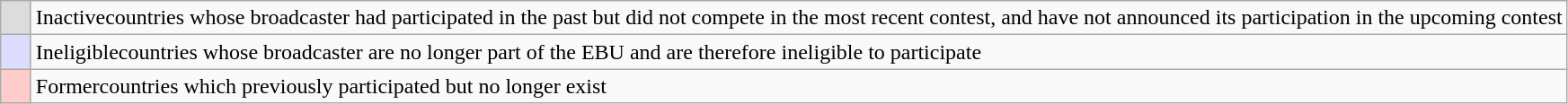<table class="wikitable" style="font-size:100%;">
<tr>
<td style="width:15px;background:#DCDCDC;"></td>
<td>Inactivecountries whose broadcaster had participated in the past but did not compete in the most recent contest, and have not announced its participation in the upcoming contest</td>
</tr>
<tr>
<td style="width:15px;background:#DCDCFF;"></td>
<td>Ineligiblecountries whose broadcaster are no longer part of the EBU and are therefore ineligible to participate</td>
</tr>
<tr>
<td style="width:15px;background:#FFCCCC;"></td>
<td>Formercountries which previously participated but no longer exist</td>
</tr>
</table>
